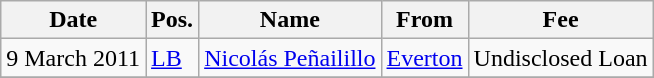<table class="wikitable">
<tr>
<th>Date</th>
<th>Pos.</th>
<th>Name</th>
<th>From</th>
<th>Fee</th>
</tr>
<tr>
<td>9 March 2011</td>
<td><a href='#'>LB</a></td>
<td> <a href='#'>Nicolás Peñailillo</a></td>
<td> <a href='#'>Everton</a></td>
<td>Undisclosed Loan</td>
</tr>
<tr>
</tr>
</table>
